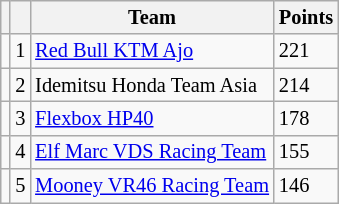<table class="wikitable" style="font-size: 85%;">
<tr>
<th></th>
<th></th>
<th>Team</th>
<th>Points</th>
</tr>
<tr>
<td></td>
<td align=center>1</td>
<td> <a href='#'>Red Bull KTM Ajo</a></td>
<td align=left>221</td>
</tr>
<tr>
<td></td>
<td align=center>2</td>
<td> Idemitsu Honda Team Asia</td>
<td align=left>214</td>
</tr>
<tr>
<td></td>
<td align=center>3</td>
<td> <a href='#'>Flexbox HP40</a></td>
<td align=left>178</td>
</tr>
<tr>
<td></td>
<td align=center>4</td>
<td> <a href='#'>Elf Marc VDS Racing Team</a></td>
<td align=left>155</td>
</tr>
<tr>
<td></td>
<td align=center>5</td>
<td> <a href='#'>Mooney VR46 Racing Team</a></td>
<td align=left>146</td>
</tr>
</table>
